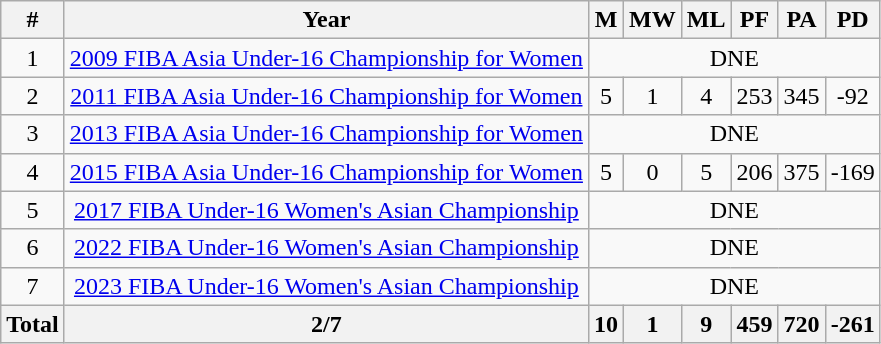<table class="wikitable sortable" style="text-align:center">
<tr>
<th>#</th>
<th>Year</th>
<th>M</th>
<th>MW</th>
<th>ML</th>
<th>PF</th>
<th>PA</th>
<th>PD</th>
</tr>
<tr>
<td>1</td>
<td><a href='#'>2009 FIBA Asia Under-16 Championship for Women</a></td>
<td colspan=6>DNE</td>
</tr>
<tr>
<td>2</td>
<td><a href='#'>2011 FIBA Asia Under-16 Championship for Women</a></td>
<td>5</td>
<td>1</td>
<td>4</td>
<td>253</td>
<td>345</td>
<td>-92</td>
</tr>
<tr>
<td>3</td>
<td><a href='#'>2013 FIBA Asia Under-16 Championship for Women</a></td>
<td colspan=6>DNE</td>
</tr>
<tr>
<td>4</td>
<td><a href='#'>2015 FIBA Asia Under-16 Championship for Women</a></td>
<td>5</td>
<td>0</td>
<td>5</td>
<td>206</td>
<td>375</td>
<td>-169</td>
</tr>
<tr>
<td>5</td>
<td><a href='#'>2017 FIBA Under-16 Women's Asian Championship</a></td>
<td colspan=6>DNE</td>
</tr>
<tr>
<td>6</td>
<td><a href='#'>2022 FIBA Under-16 Women's Asian Championship</a></td>
<td colspan=6>DNE</td>
</tr>
<tr>
<td>7</td>
<td><a href='#'>2023 FIBA Under-16 Women's Asian Championship</a></td>
<td colspan=6>DNE</td>
</tr>
<tr>
<th><strong>Total</strong></th>
<th>2/7</th>
<th>10</th>
<th>1</th>
<th>9</th>
<th>459</th>
<th>720</th>
<th>-261</th>
</tr>
</table>
